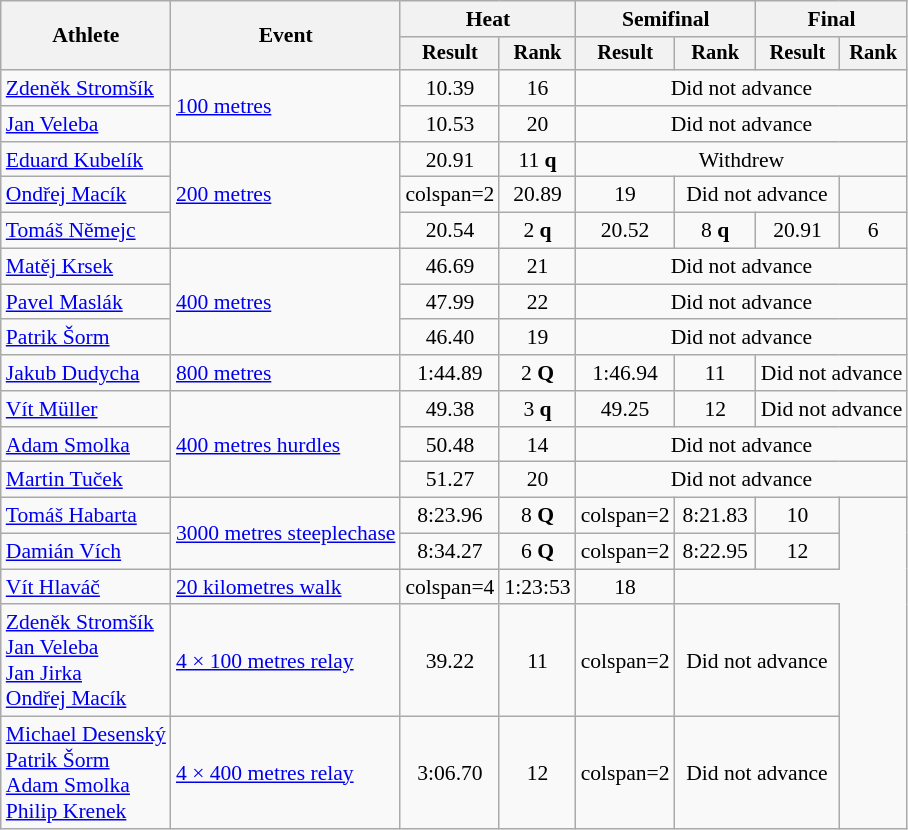<table class=wikitable style=font-size:90%>
<tr>
<th rowspan=2>Athlete</th>
<th rowspan=2>Event</th>
<th colspan=2>Heat</th>
<th colspan=2>Semifinal</th>
<th colspan=2>Final</th>
</tr>
<tr style=font-size:95%>
<th>Result</th>
<th>Rank</th>
<th>Result</th>
<th>Rank</th>
<th>Result</th>
<th>Rank</th>
</tr>
<tr align=center>
<td align=left><a href='#'>Zdeněk Stromšík</a></td>
<td align=left rowspan=2><a href='#'>100 metres</a></td>
<td>10.39</td>
<td>16</td>
<td colspan=4>Did not advance</td>
</tr>
<tr align=center>
<td align=left><a href='#'>Jan Veleba</a></td>
<td>10.53 </td>
<td>20</td>
<td colspan=4>Did not advance</td>
</tr>
<tr align=center>
<td align=left><a href='#'>Eduard Kubelík</a></td>
<td align=left rowspan=3><a href='#'>200 metres</a></td>
<td>20.91</td>
<td>11 <strong>q</strong></td>
<td colspan=4>Withdrew</td>
</tr>
<tr align=center>
<td align=left><a href='#'>Ondřej Macík</a></td>
<td>colspan=2</td>
<td>20.89</td>
<td>19</td>
<td colspan=2>Did not advance</td>
</tr>
<tr align=center>
<td align=left><a href='#'>Tomáš Němejc</a></td>
<td>20.54 </td>
<td>2 <strong>q</strong></td>
<td>20.52 </td>
<td>8 <strong>q</strong></td>
<td>20.91</td>
<td>6</td>
</tr>
<tr align=center>
<td align=left><a href='#'>Matěj Krsek</a></td>
<td align=left rowspan=3><a href='#'>400 metres</a></td>
<td>46.69</td>
<td>21</td>
<td colspan=4>Did not advance</td>
</tr>
<tr align=center>
<td align=left><a href='#'>Pavel Maslák</a></td>
<td>47.99</td>
<td>22</td>
<td colspan=4>Did not advance</td>
</tr>
<tr align=center>
<td align=left><a href='#'>Patrik Šorm</a></td>
<td>46.40</td>
<td>19</td>
<td colspan=4>Did not advance</td>
</tr>
<tr align=center>
<td align=left><a href='#'>Jakub Dudycha</a></td>
<td align=left><a href='#'>800 metres</a></td>
<td>1:44.89 </td>
<td>2 <strong>Q</strong></td>
<td>1:46.94</td>
<td>11</td>
<td colspan=2>Did not advance</td>
</tr>
<tr align=center>
<td align=left><a href='#'>Vít Müller</a></td>
<td align=left rowspan=3><a href='#'>400 metres hurdles</a></td>
<td>49.38 </td>
<td>3 <strong>q</strong></td>
<td>49.25 </td>
<td>12</td>
<td colspan=2>Did not advance</td>
</tr>
<tr align=center>
<td align=left><a href='#'>Adam Smolka</a></td>
<td>50.48 </td>
<td>14</td>
<td colspan=4>Did not advance</td>
</tr>
<tr align=center>
<td align=left><a href='#'>Martin Tuček</a></td>
<td>51.27</td>
<td>20</td>
<td colspan=4>Did not advance</td>
</tr>
<tr align=center>
<td align=left><a href='#'>Tomáš Habarta</a></td>
<td align=left rowspan=2><a href='#'>3000 metres steeplechase</a></td>
<td>8:23.96</td>
<td>8 <strong>Q</strong></td>
<td>colspan=2</td>
<td>8:21.83 </td>
<td>10</td>
</tr>
<tr align=center>
<td align=left><a href='#'>Damián Vích</a></td>
<td>8:34.27</td>
<td>6 <strong>Q</strong></td>
<td>colspan=2</td>
<td>8:22.95 </td>
<td>12</td>
</tr>
<tr align=center>
<td align=left><a href='#'>Vít Hlaváč</a></td>
<td align=left><a href='#'>20 kilometres walk</a></td>
<td>colspan=4</td>
<td>1:23:53</td>
<td>18</td>
</tr>
<tr align=center>
<td align=left><a href='#'>Zdeněk Stromšík</a><br><a href='#'>Jan Veleba</a><br><a href='#'>Jan Jirka</a><br><a href='#'>Ondřej Macík</a></td>
<td align=left><a href='#'>4 × 100 metres relay</a></td>
<td>39.22</td>
<td>11</td>
<td>colspan=2</td>
<td colspan=2>Did not advance</td>
</tr>
<tr align=center>
<td align=left><a href='#'>Michael Desenský</a><br><a href='#'>Patrik Šorm</a><br><a href='#'>Adam Smolka</a><br><a href='#'>Philip Krenek</a></td>
<td align=left><a href='#'>4 × 400 metres relay</a></td>
<td>3:06.70</td>
<td>12</td>
<td>colspan=2</td>
<td colspan=2>Did not advance</td>
</tr>
</table>
